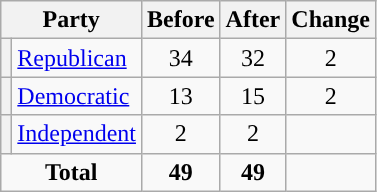<table class="wikitable" style="text-align:center;">
<tr>
<th colspan="2">Party</th>
<th>Before</th>
<th>After</th>
<th>Change</th>
</tr>
<tr>
<th style="background-color:"></th>
<td style="text-align:left;"><a href='#'>Republican</a></td>
<td>34</td>
<td>32</td>
<td> 2</td>
</tr>
<tr>
<th style="background-color:"></th>
<td style="text-align:left;"><a href='#'>Democratic</a></td>
<td>13</td>
<td>15</td>
<td> 2</td>
</tr>
<tr>
<th style="background-color:"></th>
<td style="text-align:left;"><a href='#'>Independent</a></td>
<td>2</td>
<td>2</td>
<td></td>
</tr>
<tr>
<td colspan="2"><strong>Total</strong></td>
<td><strong>49</strong></td>
<td><strong>49</strong></td>
<td></td>
</tr>
</table>
